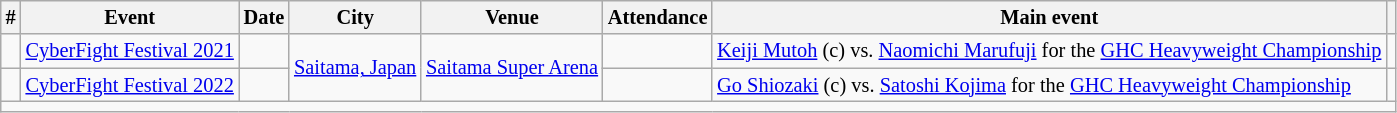<table class="wikitable sortable" align="center" style="font-size:85%;">
<tr>
<th>#</th>
<th>Event</th>
<th>Date</th>
<th>City</th>
<th>Venue</th>
<th>Attendance</th>
<th class="unsortable">Main event</th>
<th class="unsortable"></th>
</tr>
<tr>
<td></td>
<td><a href='#'>CyberFight Festival 2021</a></td>
<td></td>
<td rowspan="2"><a href='#'>Saitama, Japan</a></td>
<td rowspan="2"><a href='#'>Saitama Super Arena</a></td>
<td></td>
<td align="left"><a href='#'>Keiji Mutoh</a> (c) vs. <a href='#'>Naomichi Marufuji</a> for the <a href='#'>GHC Heavyweight Championship</a></td>
<td></td>
</tr>
<tr>
<td></td>
<td><a href='#'>CyberFight Festival 2022</a></td>
<td></td>
<td></td>
<td align="left"><a href='#'>Go Shiozaki</a> (c) vs. <a href='#'>Satoshi Kojima</a> for the <a href='#'>GHC Heavyweight Championship</a></td>
<td></td>
</tr>
<tr>
<td colspan="8"></td>
</tr>
</table>
